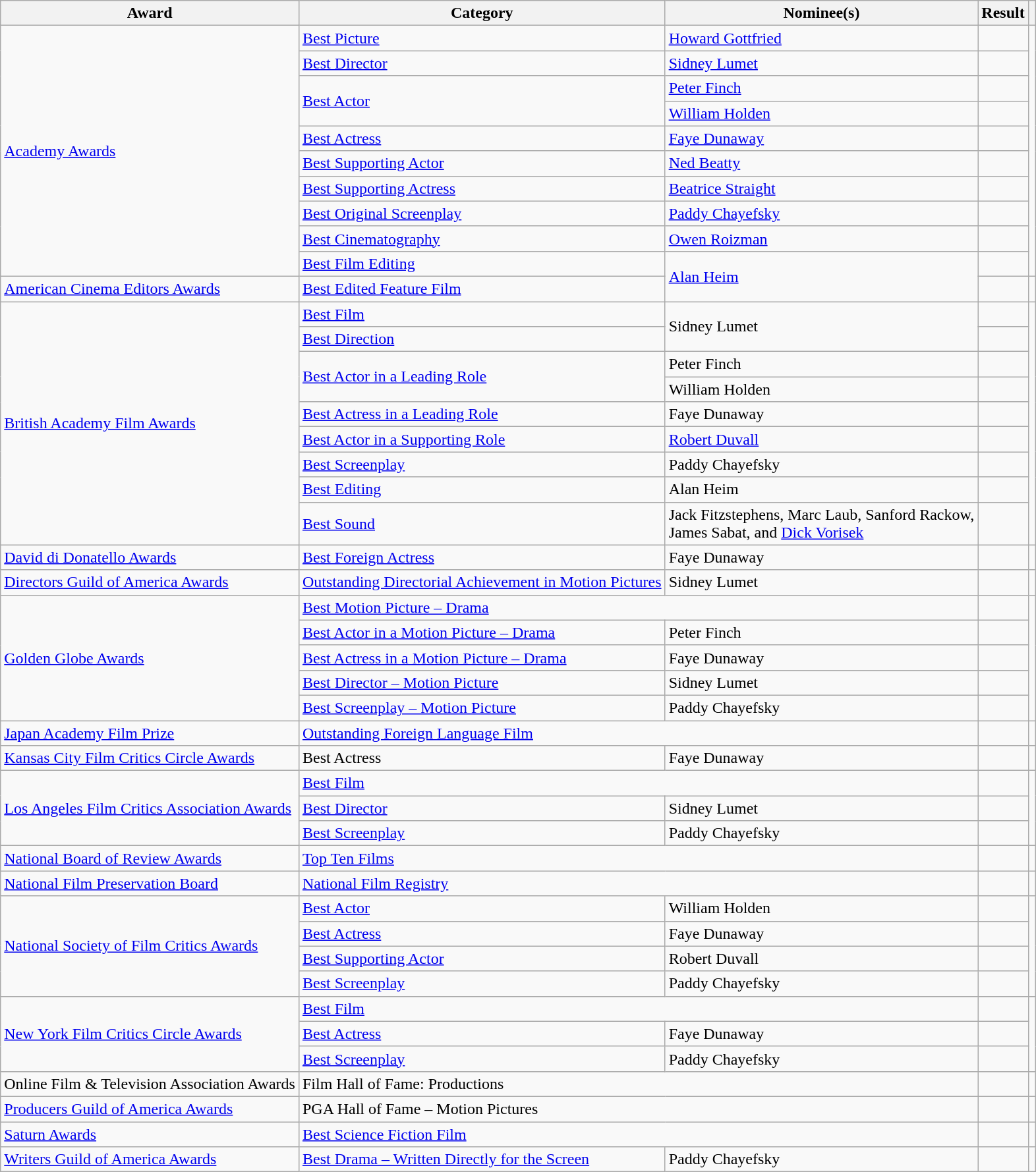<table class="wikitable plainrowheaders">
<tr>
<th>Award</th>
<th>Category</th>
<th>Nominee(s)</th>
<th>Result</th>
<th></th>
</tr>
<tr>
<td rowspan="10"><a href='#'>Academy Awards</a></td>
<td><a href='#'>Best Picture</a></td>
<td><a href='#'>Howard Gottfried</a></td>
<td></td>
<td align="center" rowspan="10"></td>
</tr>
<tr>
<td><a href='#'>Best Director</a></td>
<td><a href='#'>Sidney Lumet</a></td>
<td></td>
</tr>
<tr>
<td rowspan="2"><a href='#'>Best Actor</a></td>
<td><a href='#'>Peter Finch</a></td>
<td></td>
</tr>
<tr>
<td><a href='#'>William Holden</a></td>
<td></td>
</tr>
<tr>
<td><a href='#'>Best Actress</a></td>
<td><a href='#'>Faye Dunaway</a></td>
<td></td>
</tr>
<tr>
<td><a href='#'>Best Supporting Actor</a></td>
<td><a href='#'>Ned Beatty</a></td>
<td></td>
</tr>
<tr>
<td><a href='#'>Best Supporting Actress</a></td>
<td><a href='#'>Beatrice Straight</a></td>
<td></td>
</tr>
<tr>
<td><a href='#'>Best Original Screenplay</a></td>
<td><a href='#'>Paddy Chayefsky</a></td>
<td></td>
</tr>
<tr>
<td><a href='#'>Best Cinematography</a></td>
<td><a href='#'>Owen Roizman</a></td>
<td></td>
</tr>
<tr>
<td><a href='#'>Best Film Editing</a></td>
<td rowspan="2"><a href='#'>Alan Heim</a></td>
<td></td>
</tr>
<tr>
<td><a href='#'>American Cinema Editors Awards</a></td>
<td><a href='#'>Best Edited Feature Film</a></td>
<td></td>
<td align="center"></td>
</tr>
<tr>
<td rowspan="9"><a href='#'>British Academy Film Awards</a></td>
<td><a href='#'>Best Film</a></td>
<td rowspan="2">Sidney Lumet</td>
<td></td>
<td align="center" rowspan="9"></td>
</tr>
<tr>
<td><a href='#'>Best Direction</a></td>
<td></td>
</tr>
<tr>
<td rowspan="2"><a href='#'>Best Actor in a Leading Role</a></td>
<td>Peter Finch</td>
<td></td>
</tr>
<tr>
<td>William Holden</td>
<td></td>
</tr>
<tr>
<td><a href='#'>Best Actress in a Leading Role</a></td>
<td>Faye Dunaway</td>
<td></td>
</tr>
<tr>
<td><a href='#'>Best Actor in a Supporting Role</a></td>
<td><a href='#'>Robert Duvall</a></td>
<td></td>
</tr>
<tr>
<td><a href='#'>Best Screenplay</a></td>
<td>Paddy Chayefsky</td>
<td></td>
</tr>
<tr>
<td><a href='#'>Best Editing</a></td>
<td>Alan Heim</td>
<td></td>
</tr>
<tr>
<td><a href='#'>Best Sound</a></td>
<td>Jack Fitzstephens, Marc Laub, Sanford Rackow, <br> James Sabat, and <a href='#'>Dick Vorisek</a></td>
<td></td>
</tr>
<tr>
<td><a href='#'>David di Donatello Awards</a></td>
<td><a href='#'>Best Foreign Actress</a></td>
<td>Faye Dunaway</td>
<td></td>
<td align="center"></td>
</tr>
<tr>
<td><a href='#'>Directors Guild of America Awards</a></td>
<td><a href='#'>Outstanding Directorial Achievement in Motion Pictures</a></td>
<td>Sidney Lumet</td>
<td></td>
<td align="center"></td>
</tr>
<tr>
<td rowspan="5"><a href='#'>Golden Globe Awards</a></td>
<td colspan="2"><a href='#'>Best Motion Picture – Drama</a></td>
<td></td>
<td align="center" rowspan="5"></td>
</tr>
<tr>
<td><a href='#'>Best Actor in a Motion Picture – Drama</a></td>
<td>Peter Finch</td>
<td></td>
</tr>
<tr>
<td><a href='#'>Best Actress in a Motion Picture – Drama</a></td>
<td>Faye Dunaway</td>
<td></td>
</tr>
<tr>
<td><a href='#'>Best Director – Motion Picture</a></td>
<td>Sidney Lumet</td>
<td></td>
</tr>
<tr>
<td><a href='#'>Best Screenplay – Motion Picture</a></td>
<td>Paddy Chayefsky</td>
<td></td>
</tr>
<tr>
<td><a href='#'>Japan Academy Film Prize</a></td>
<td colspan="2"><a href='#'>Outstanding Foreign Language Film</a></td>
<td></td>
<td align="center"></td>
</tr>
<tr>
<td><a href='#'>Kansas City Film Critics Circle Awards</a></td>
<td>Best Actress</td>
<td>Faye Dunaway</td>
<td></td>
<td align="center"></td>
</tr>
<tr>
<td rowspan="3"><a href='#'>Los Angeles Film Critics Association Awards</a></td>
<td colspan="2"><a href='#'>Best Film</a></td>
<td></td>
<td align="center" rowspan="3"></td>
</tr>
<tr>
<td><a href='#'>Best Director</a></td>
<td>Sidney Lumet</td>
<td></td>
</tr>
<tr>
<td><a href='#'>Best Screenplay</a></td>
<td>Paddy Chayefsky</td>
<td></td>
</tr>
<tr>
<td><a href='#'>National Board of Review Awards</a></td>
<td colspan="2"><a href='#'>Top Ten Films</a></td>
<td></td>
<td align="center"></td>
</tr>
<tr>
<td><a href='#'>National Film Preservation Board</a></td>
<td colspan="2"><a href='#'>National Film Registry</a></td>
<td></td>
<td align="center"></td>
</tr>
<tr>
<td rowspan="4"><a href='#'>National Society of Film Critics Awards</a></td>
<td><a href='#'>Best Actor</a></td>
<td>William Holden</td>
<td></td>
<td align="center" rowspan="4"></td>
</tr>
<tr>
<td><a href='#'>Best Actress</a></td>
<td>Faye Dunaway</td>
<td></td>
</tr>
<tr>
<td><a href='#'>Best Supporting Actor</a></td>
<td>Robert Duvall</td>
<td></td>
</tr>
<tr>
<td><a href='#'>Best Screenplay</a></td>
<td>Paddy Chayefsky</td>
<td></td>
</tr>
<tr>
<td rowspan="3"><a href='#'>New York Film Critics Circle Awards</a></td>
<td colspan="2"><a href='#'>Best Film</a></td>
<td></td>
<td align="center" rowspan="3"></td>
</tr>
<tr>
<td><a href='#'>Best Actress</a></td>
<td>Faye Dunaway</td>
<td></td>
</tr>
<tr>
<td><a href='#'>Best Screenplay</a></td>
<td>Paddy Chayefsky</td>
<td></td>
</tr>
<tr>
<td>Online Film & Television Association Awards</td>
<td colspan="2">Film Hall of Fame: Productions</td>
<td></td>
<td align="center"></td>
</tr>
<tr>
<td><a href='#'>Producers Guild of America Awards</a></td>
<td colspan="2">PGA Hall of Fame – Motion Pictures</td>
<td></td>
<td align="center"></td>
</tr>
<tr>
<td><a href='#'>Saturn Awards</a></td>
<td colspan="2"><a href='#'>Best Science Fiction Film</a></td>
<td></td>
<td align="center""></td>
</tr>
<tr>
<td><a href='#'>Writers Guild of America Awards</a></td>
<td><a href='#'>Best Drama – Written Directly for the Screen</a></td>
<td>Paddy Chayefsky</td>
<td></td>
<td align="center"></td>
</tr>
</table>
